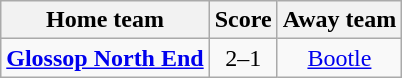<table class="wikitable" style="text-align: center">
<tr>
<th>Home team</th>
<th>Score</th>
<th>Away team</th>
</tr>
<tr>
<td><strong><a href='#'>Glossop North End</a></strong></td>
<td>2–1</td>
<td><a href='#'>Bootle</a></td>
</tr>
</table>
